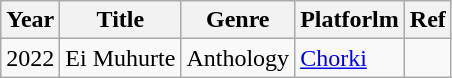<table class="wikitable">
<tr>
<th>Year</th>
<th>Title</th>
<th>Genre</th>
<th>Platforlm</th>
<th>Ref</th>
</tr>
<tr>
<td>2022</td>
<td>Ei Muhurte</td>
<td>Anthology</td>
<td><a href='#'>Chorki</a></td>
<td></td>
</tr>
</table>
